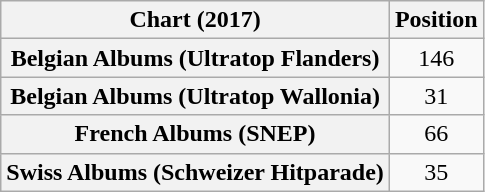<table class="wikitable sortable plainrowheaders" style="text-align:center">
<tr>
<th scope="col">Chart (2017)</th>
<th scope="col">Position</th>
</tr>
<tr>
<th scope="row">Belgian Albums (Ultratop Flanders)</th>
<td>146</td>
</tr>
<tr>
<th scope="row">Belgian Albums (Ultratop Wallonia)</th>
<td>31</td>
</tr>
<tr>
<th scope="row">French Albums (SNEP)</th>
<td>66</td>
</tr>
<tr>
<th scope="row">Swiss Albums (Schweizer Hitparade)</th>
<td>35</td>
</tr>
</table>
